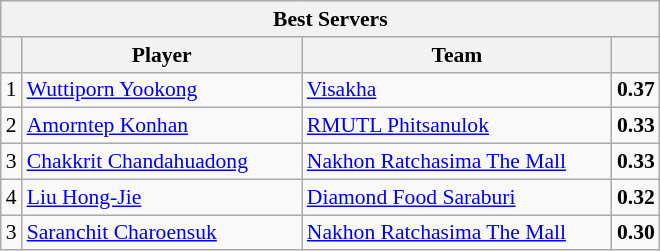<table class="wikitable sortable" style=font-size:90%>
<tr>
<th colspan=4>Best Servers</th>
</tr>
<tr>
<th></th>
<th width=180>Player</th>
<th width=200>Team</th>
<th width=20></th>
</tr>
<tr>
<td align=center>1</td>
<td> <a href='#'>Wuttiporn Yookong</a></td>
<td><a href='#'>Visakha</a></td>
<td align=center><strong>0.37</strong></td>
</tr>
<tr>
<td align=center>2</td>
<td> <a href='#'>Amorntep Konhan</a></td>
<td><a href='#'>RMUTL Phitsanulok</a></td>
<td align=center><strong>0.33</strong></td>
</tr>
<tr>
<td align=center>3</td>
<td> <a href='#'>Chakkrit Chandahuadong</a></td>
<td><a href='#'>Nakhon Ratchasima The Mall</a></td>
<td align=center><strong>0.33</strong></td>
</tr>
<tr>
<td align=center>4</td>
<td> <a href='#'>Liu Hong-Jie</a></td>
<td><a href='#'>Diamond Food Saraburi</a></td>
<td align=center><strong>0.32</strong></td>
</tr>
<tr>
<td align=center>3</td>
<td> <a href='#'>Saranchit Charoensuk</a></td>
<td><a href='#'>Nakhon Ratchasima The Mall</a></td>
<td align=center><strong>0.30</strong></td>
</tr>
</table>
